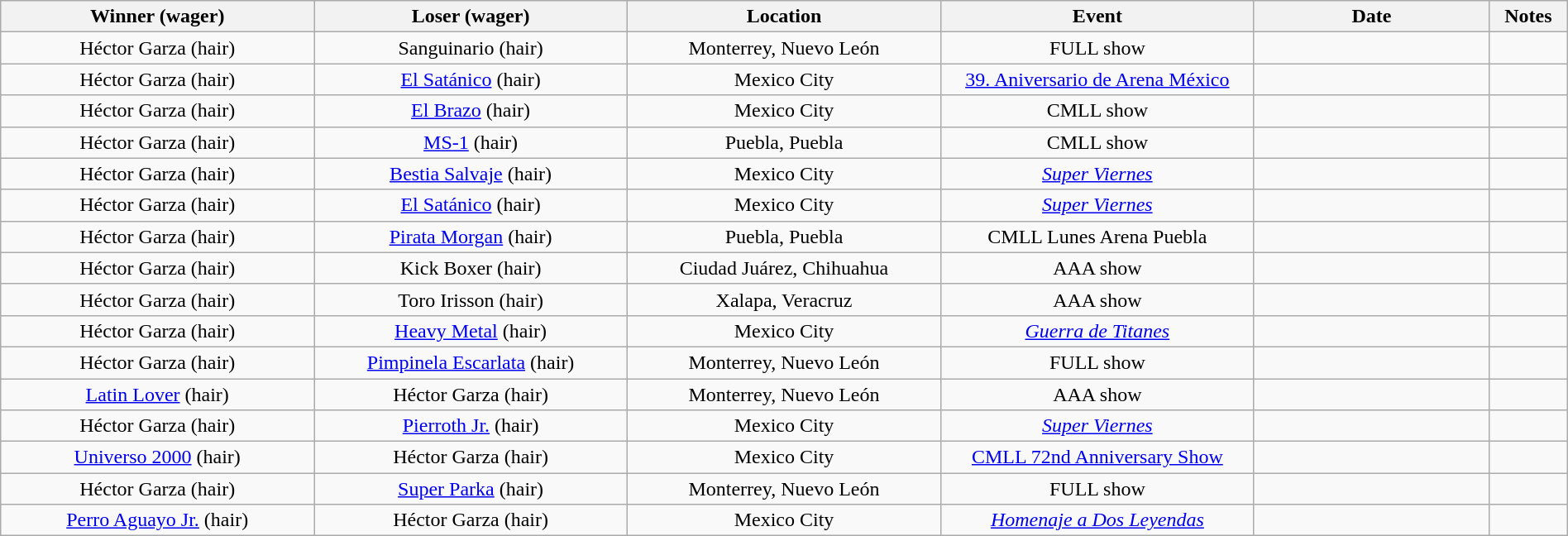<table class="wikitable sortable" width=100%  style="text-align: center">
<tr>
<th width=20% scope="col">Winner (wager)</th>
<th width=20% scope="col">Loser (wager)</th>
<th width=20% scope="col">Location</th>
<th width=20% scope="col">Event</th>
<th width=15% scope="col">Date</th>
<th class="unsortable" width=5% scope="col">Notes</th>
</tr>
<tr>
<td>Héctor Garza (hair)</td>
<td>Sanguinario (hair)</td>
<td>Monterrey, Nuevo León</td>
<td>FULL show</td>
<td></td>
<td></td>
</tr>
<tr>
<td>Héctor Garza (hair)</td>
<td><a href='#'>El Satánico</a> (hair)</td>
<td>Mexico City</td>
<td><a href='#'>39. Aniversario de Arena México</a></td>
<td></td>
<td></td>
</tr>
<tr>
<td>Héctor Garza (hair)</td>
<td><a href='#'>El Brazo</a> (hair)</td>
<td>Mexico City</td>
<td>CMLL show</td>
<td></td>
<td></td>
</tr>
<tr>
<td>Héctor Garza (hair)</td>
<td><a href='#'>MS-1</a> (hair)</td>
<td>Puebla, Puebla</td>
<td>CMLL show</td>
<td></td>
<td></td>
</tr>
<tr>
<td>Héctor Garza (hair)</td>
<td><a href='#'>Bestia Salvaje</a> (hair)</td>
<td>Mexico City</td>
<td><em><a href='#'>Super Viernes</a></em></td>
<td></td>
<td></td>
</tr>
<tr>
<td>Héctor Garza (hair)</td>
<td><a href='#'>El Satánico</a> (hair)</td>
<td>Mexico City</td>
<td><em><a href='#'>Super Viernes</a></em></td>
<td></td>
<td></td>
</tr>
<tr>
<td>Héctor Garza (hair)</td>
<td><a href='#'>Pirata Morgan</a> (hair)</td>
<td>Puebla, Puebla</td>
<td>CMLL Lunes Arena Puebla</td>
<td></td>
<td></td>
</tr>
<tr>
<td>Héctor Garza (hair)</td>
<td>Kick Boxer (hair)</td>
<td>Ciudad Juárez, Chihuahua</td>
<td>AAA show</td>
<td></td>
<td></td>
</tr>
<tr>
<td>Héctor Garza (hair)</td>
<td>Toro Irisson (hair)</td>
<td>Xalapa, Veracruz</td>
<td>AAA show</td>
<td></td>
<td></td>
</tr>
<tr>
<td>Héctor Garza (hair)</td>
<td><a href='#'>Heavy Metal</a> (hair)</td>
<td>Mexico City</td>
<td><em><a href='#'>Guerra de Titanes</a></em></td>
<td></td>
<td></td>
</tr>
<tr>
<td>Héctor Garza (hair)</td>
<td><a href='#'>Pimpinela Escarlata</a> (hair)</td>
<td>Monterrey, Nuevo León</td>
<td>FULL show</td>
<td></td>
<td></td>
</tr>
<tr>
<td><a href='#'>Latin Lover</a> (hair)</td>
<td>Héctor Garza (hair)</td>
<td>Monterrey, Nuevo León</td>
<td>AAA show</td>
<td></td>
<td></td>
</tr>
<tr>
<td>Héctor Garza (hair)</td>
<td><a href='#'>Pierroth Jr.</a> (hair)</td>
<td>Mexico City</td>
<td><em><a href='#'>Super Viernes</a></em></td>
<td></td>
<td></td>
</tr>
<tr>
<td><a href='#'>Universo 2000</a> (hair)</td>
<td>Héctor Garza (hair)</td>
<td>Mexico City</td>
<td><a href='#'>CMLL 72nd Anniversary Show</a></td>
<td></td>
<td></td>
</tr>
<tr>
<td>Héctor Garza (hair)</td>
<td><a href='#'>Super Parka</a> (hair)</td>
<td>Monterrey, Nuevo León</td>
<td>FULL show</td>
<td></td>
<td></td>
</tr>
<tr>
<td><a href='#'>Perro Aguayo Jr.</a> (hair)</td>
<td>Héctor Garza (hair)</td>
<td>Mexico City</td>
<td><em><a href='#'>Homenaje a Dos Leyendas</a></em></td>
<td></td>
<td></td>
</tr>
</table>
